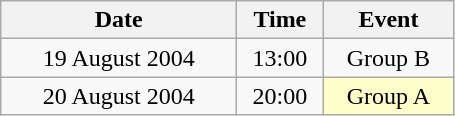<table class = "wikitable" style="text-align:center;">
<tr>
<th width=150>Date</th>
<th width=50>Time</th>
<th width=80>Event</th>
</tr>
<tr>
<td>19 August 2004</td>
<td>13:00</td>
<td>Group B</td>
</tr>
<tr>
<td>20 August 2004</td>
<td>20:00</td>
<td bgcolor=ffffcc>Group A</td>
</tr>
</table>
